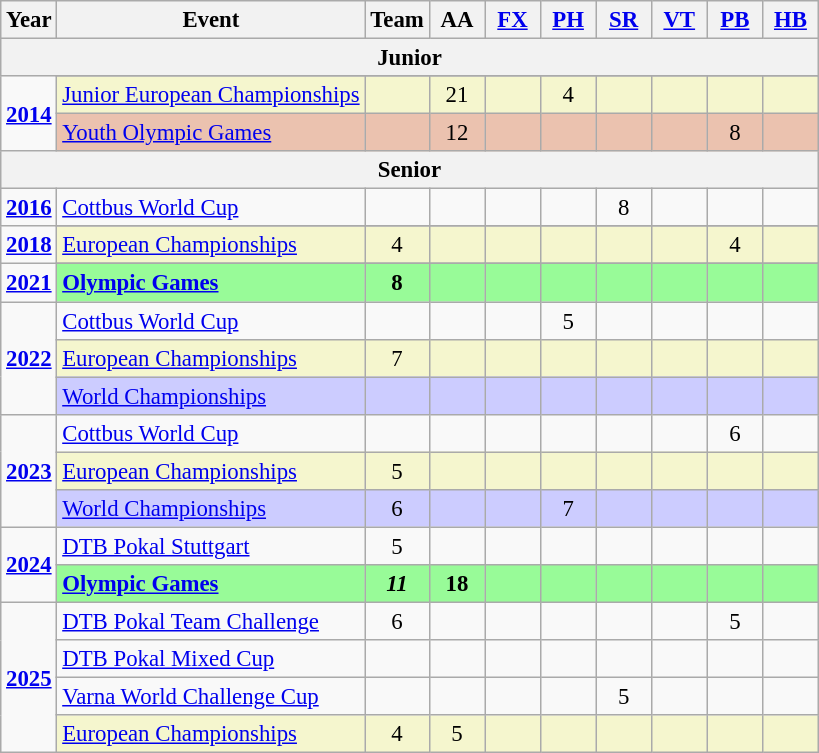<table class="wikitable" style="text-align:center; font-size:95%;">
<tr>
<th align=center>Year</th>
<th align=center>Event</th>
<th style="width:30px;">Team</th>
<th style="width:30px;">AA</th>
<th style="width:30px;"><a href='#'>FX</a></th>
<th style="width:30px;"><a href='#'>PH</a></th>
<th style="width:30px;"><a href='#'>SR</a></th>
<th style="width:30px;"><a href='#'>VT</a></th>
<th style="width:30px;"><a href='#'>PB</a></th>
<th style="width:30px;"><a href='#'>HB</a></th>
</tr>
<tr>
<th colspan="10"><strong>Junior</strong></th>
</tr>
<tr>
<td rowspan="3"><strong><a href='#'>2014</a></strong></td>
</tr>
<tr bgcolor=#F5F6CE>
<td align=left><a href='#'>Junior European Championships</a></td>
<td></td>
<td>21</td>
<td></td>
<td>4</td>
<td></td>
<td></td>
<td></td>
<td></td>
</tr>
<tr bgcolor=#EBC2AF>
<td align=left><a href='#'>Youth Olympic Games</a></td>
<td></td>
<td>12</td>
<td></td>
<td></td>
<td></td>
<td></td>
<td>8</td>
<td></td>
</tr>
<tr>
<th colspan="10"><strong>Senior</strong></th>
</tr>
<tr>
<td rowspan="1"><strong><a href='#'>2016</a></strong></td>
<td align=left><a href='#'>Cottbus World Cup</a></td>
<td></td>
<td></td>
<td></td>
<td></td>
<td>8</td>
<td></td>
<td></td>
<td></td>
</tr>
<tr>
<td rowspan="2"><strong><a href='#'>2018</a></strong></td>
</tr>
<tr bgcolor=#F5F6CE>
<td align=left><a href='#'>European Championships</a></td>
<td>4</td>
<td></td>
<td></td>
<td></td>
<td></td>
<td></td>
<td>4</td>
<td></td>
</tr>
<tr>
<td rowspan="2"><strong><a href='#'>2021</a></strong></td>
</tr>
<tr bgcolor=98FB98>
<td align=left><strong><a href='#'>Olympic Games</a></strong></td>
<td><strong>8</strong></td>
<td></td>
<td></td>
<td></td>
<td></td>
<td></td>
<td></td>
<td></td>
</tr>
<tr>
<td rowspan="3"><strong><a href='#'>2022</a></strong></td>
<td align=left><a href='#'>Cottbus World Cup</a></td>
<td></td>
<td></td>
<td></td>
<td>5</td>
<td></td>
<td></td>
<td></td>
<td></td>
</tr>
<tr bgcolor=#F5F6CE>
<td align=left><a href='#'>European Championships</a></td>
<td>7</td>
<td></td>
<td></td>
<td></td>
<td></td>
<td></td>
<td></td>
<td></td>
</tr>
<tr bgcolor=#CCCCFF>
<td align=left><a href='#'>World Championships</a></td>
<td></td>
<td></td>
<td></td>
<td></td>
<td></td>
<td></td>
<td></td>
<td></td>
</tr>
<tr>
<td rowspan="3"><strong><a href='#'>2023</a></strong></td>
<td align=left><a href='#'>Cottbus World Cup</a></td>
<td></td>
<td></td>
<td></td>
<td></td>
<td></td>
<td></td>
<td>6</td>
<td></td>
</tr>
<tr bgcolor=#F5F6CE>
<td align=left><a href='#'>European Championships</a></td>
<td>5</td>
<td></td>
<td></td>
<td></td>
<td></td>
<td></td>
<td></td>
<td></td>
</tr>
<tr bgcolor=#CCCCFF>
<td align=left><a href='#'>World Championships</a></td>
<td>6</td>
<td></td>
<td></td>
<td>7</td>
<td></td>
<td></td>
<td></td>
<td></td>
</tr>
<tr>
<td rowspan="2"><strong><a href='#'>2024</a></strong></td>
<td align=left><a href='#'>DTB Pokal Stuttgart</a></td>
<td>5</td>
<td></td>
<td></td>
<td></td>
<td></td>
<td></td>
<td></td>
<td></td>
</tr>
<tr bgcolor=98FB98>
<td align=left><strong><a href='#'>Olympic Games</a></strong></td>
<td><strong><em>11</em></strong></td>
<td><strong>18</strong></td>
<td></td>
<td><strong></strong></td>
<td></td>
<td></td>
<td></td>
<td></td>
</tr>
<tr>
<td rowspan="4"><strong><a href='#'>2025</a></strong></td>
<td align=left><a href='#'>DTB Pokal Team Challenge</a></td>
<td>6</td>
<td></td>
<td></td>
<td></td>
<td></td>
<td></td>
<td>5</td>
<td></td>
</tr>
<tr>
<td align=left><a href='#'>DTB Pokal Mixed Cup</a></td>
<td></td>
<td></td>
<td></td>
<td></td>
<td></td>
<td></td>
<td></td>
<td></td>
</tr>
<tr>
<td align=left><a href='#'>Varna World Challenge Cup</a></td>
<td></td>
<td></td>
<td></td>
<td></td>
<td>5</td>
<td></td>
<td></td>
<td></td>
</tr>
<tr bgcolor=#F5F6CE>
<td align=left><a href='#'>European Championships</a></td>
<td>4</td>
<td>5</td>
<td></td>
<td></td>
<td></td>
<td></td>
<td></td>
<td></td>
</tr>
</table>
